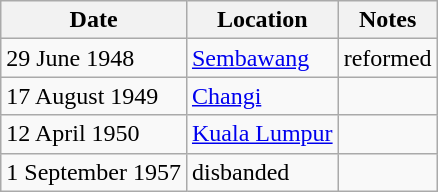<table class="wikitable">
<tr>
<th>Date</th>
<th>Location</th>
<th>Notes</th>
</tr>
<tr>
<td>29 June 1948</td>
<td><a href='#'>Sembawang</a></td>
<td>reformed</td>
</tr>
<tr>
<td>17 August 1949</td>
<td><a href='#'>Changi</a></td>
<td></td>
</tr>
<tr>
<td>12 April 1950</td>
<td><a href='#'>Kuala Lumpur</a></td>
<td></td>
</tr>
<tr>
<td>1 September 1957</td>
<td>disbanded</td>
</tr>
</table>
